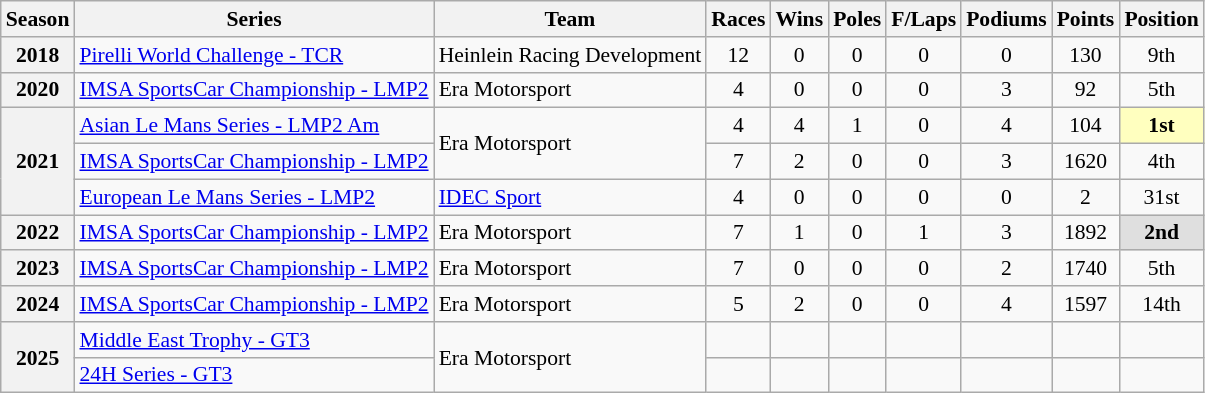<table class="wikitable" style="font-size: 90%; text-align:center">
<tr>
<th>Season</th>
<th>Series</th>
<th>Team</th>
<th>Races</th>
<th>Wins</th>
<th>Poles</th>
<th>F/Laps</th>
<th>Podiums</th>
<th>Points</th>
<th>Position</th>
</tr>
<tr>
<th>2018</th>
<td align=left><a href='#'>Pirelli World Challenge - TCR</a></td>
<td align=left>Heinlein Racing Development</td>
<td>12</td>
<td>0</td>
<td>0</td>
<td>0</td>
<td>0</td>
<td>130</td>
<td>9th</td>
</tr>
<tr>
<th>2020</th>
<td align="left"><a href='#'>IMSA SportsCar Championship - LMP2</a></td>
<td align="left">Era Motorsport</td>
<td>4</td>
<td>0</td>
<td>0</td>
<td>0</td>
<td>3</td>
<td>92</td>
<td>5th</td>
</tr>
<tr>
<th rowspan="3">2021</th>
<td align="left"><a href='#'>Asian Le Mans Series - LMP2 Am</a></td>
<td rowspan="2" align="left">Era Motorsport</td>
<td>4</td>
<td>4</td>
<td>1</td>
<td>0</td>
<td>4</td>
<td>104</td>
<td style="background:#FFFFBF;"><strong>1st</strong></td>
</tr>
<tr>
<td align="left"><a href='#'>IMSA SportsCar Championship - LMP2</a></td>
<td>7</td>
<td>2</td>
<td>0</td>
<td>0</td>
<td>3</td>
<td>1620</td>
<td>4th</td>
</tr>
<tr>
<td align=left><a href='#'>European Le Mans Series - LMP2</a></td>
<td align=left><a href='#'>IDEC Sport</a></td>
<td>4</td>
<td>0</td>
<td>0</td>
<td>0</td>
<td>0</td>
<td>2</td>
<td>31st</td>
</tr>
<tr>
<th>2022</th>
<td align=left><a href='#'>IMSA SportsCar Championship - LMP2</a></td>
<td align=left>Era Motorsport</td>
<td>7</td>
<td>1</td>
<td>0</td>
<td>1</td>
<td>3</td>
<td>1892</td>
<td style="background:#DFDFDF;"><strong>2nd</strong></td>
</tr>
<tr>
<th>2023</th>
<td align=left><a href='#'>IMSA SportsCar Championship - LMP2</a></td>
<td align=left>Era Motorsport</td>
<td>7</td>
<td>0</td>
<td>0</td>
<td>0</td>
<td>2</td>
<td>1740</td>
<td>5th</td>
</tr>
<tr>
<th>2024</th>
<td align=left><a href='#'>IMSA SportsCar Championship - LMP2</a></td>
<td align=left>Era Motorsport</td>
<td>5</td>
<td>2</td>
<td>0</td>
<td>0</td>
<td>4</td>
<td>1597</td>
<td>14th</td>
</tr>
<tr>
<th rowspan="2">2025</th>
<td align=left><a href='#'>Middle East Trophy - GT3</a></td>
<td rowspan="2" align="left">Era Motorsport</td>
<td></td>
<td></td>
<td></td>
<td></td>
<td></td>
<td></td>
<td></td>
</tr>
<tr>
<td align=left><a href='#'>24H Series - GT3</a></td>
<td></td>
<td></td>
<td></td>
<td></td>
<td></td>
<td></td>
<td></td>
</tr>
</table>
